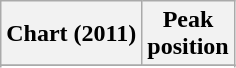<table class="wikitable sortable plainrowheaders" style="text-align:center">
<tr>
<th scope="col">Chart (2011)</th>
<th scope="col">Peak<br>position</th>
</tr>
<tr>
</tr>
<tr>
</tr>
<tr>
</tr>
<tr>
</tr>
<tr>
</tr>
<tr>
</tr>
<tr>
</tr>
<tr>
</tr>
<tr>
</tr>
<tr>
</tr>
<tr>
</tr>
<tr>
</tr>
<tr>
</tr>
<tr>
</tr>
<tr>
</tr>
</table>
